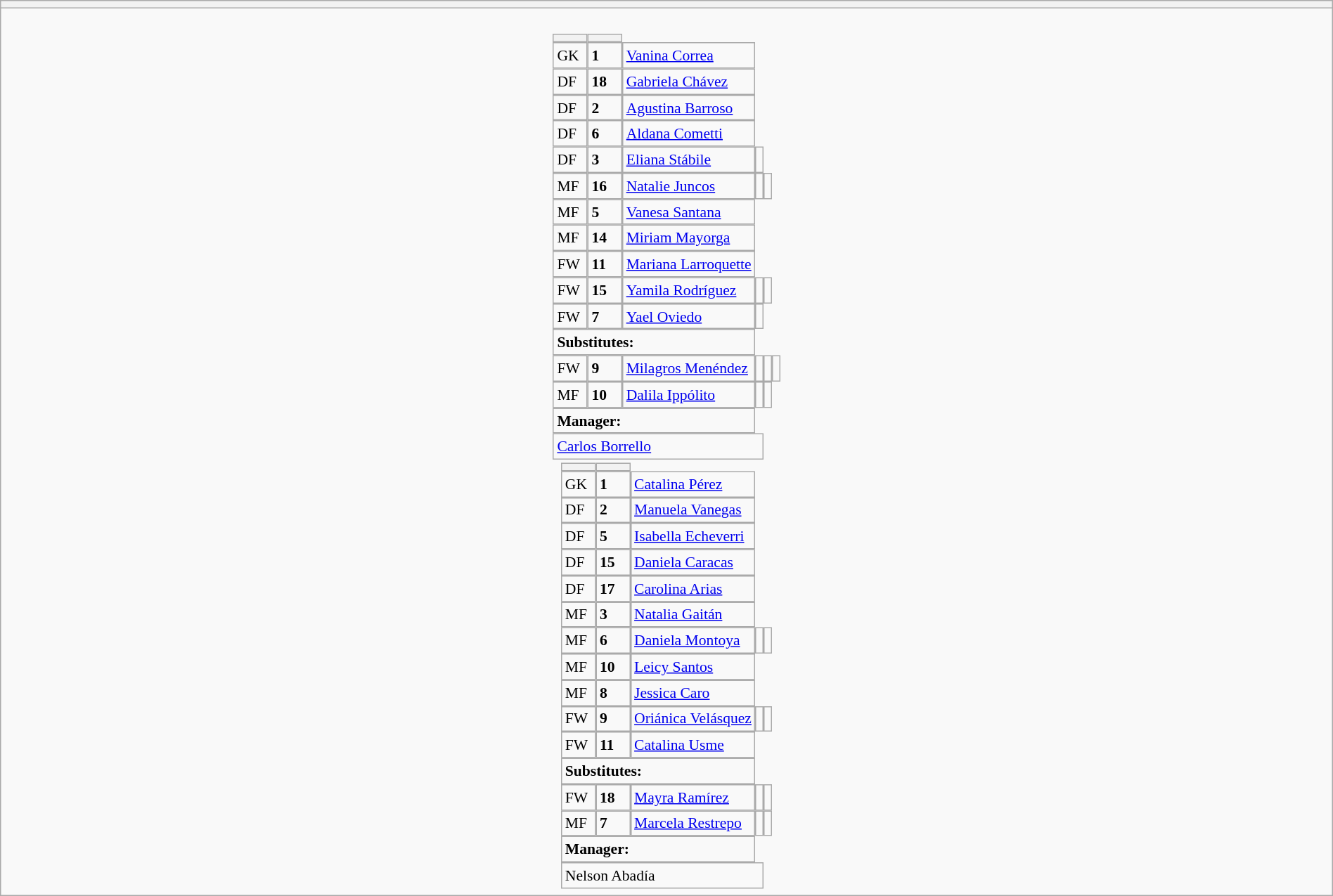<table style="width:100%" class="wikitable collapsible collapsed">
<tr>
<th></th>
</tr>
<tr>
<td><br>






<table style="font-size:90%; margin:0.2em auto;" cellspacing="0" cellpadding="0">
<tr>
<th width="25"></th>
<th width="25"></th>
</tr>
<tr>
<td>GK</td>
<td><strong>1</strong></td>
<td><a href='#'>Vanina Correa</a></td>
</tr>
<tr>
<td>DF</td>
<td><strong>18</strong></td>
<td><a href='#'>Gabriela Chávez</a></td>
</tr>
<tr>
<td>DF</td>
<td><strong>2</strong></td>
<td><a href='#'>Agustina Barroso</a></td>
</tr>
<tr>
<td>DF</td>
<td><strong>6</strong></td>
<td><a href='#'>Aldana Cometti</a></td>
</tr>
<tr>
<td>DF</td>
<td><strong>3</strong></td>
<td><a href='#'>Eliana Stábile</a></td>
<td> </td>
</tr>
<tr>
<td>MF</td>
<td><strong>16 </strong></td>
<td><a href='#'>Natalie Juncos</a></td>
<td></td>
<td></td>
</tr>
<tr>
<td>MF</td>
<td><strong>5</strong></td>
<td><a href='#'>Vanesa Santana</a></td>
</tr>
<tr>
<td>MF</td>
<td><strong>14</strong></td>
<td><a href='#'>Miriam Mayorga</a></td>
</tr>
<tr>
<td>FW</td>
<td><strong>11</strong></td>
<td><a href='#'>Mariana Larroquette</a></td>
</tr>
<tr>
<td>FW</td>
<td><strong>15</strong></td>
<td><a href='#'>Yamila Rodríguez</a></td>
<td></td>
<td></td>
</tr>
<tr>
<td>FW</td>
<td><strong>7</strong></td>
<td><a href='#'>Yael Oviedo</a></td>
<td></td>
</tr>
<tr>
<td colspan=3><strong>Substitutes:</strong></td>
</tr>
<tr>
<td>FW</td>
<td><strong>9</strong></td>
<td><a href='#'>Milagros Menéndez</a></td>
<td></td>
<td></td>
<td></td>
</tr>
<tr>
<td>MF</td>
<td><strong>10</strong></td>
<td><a href='#'>Dalila Ippólito</a></td>
<td></td>
<td></td>
</tr>
<tr>
<td colspan=3><strong>Manager:</strong></td>
</tr>
<tr>
<td colspan=4> <a href='#'>Carlos Borrello</a></td>
</tr>
</table>
<table cellspacing="0" cellpadding="0" style="font-size:90%; margin:0.2em auto;">
<tr>
<th width="25"></th>
<th width="25"></th>
</tr>
<tr>
<td>GK</td>
<td><strong>1</strong></td>
<td><a href='#'>Catalina Pérez</a></td>
</tr>
<tr>
<td>DF</td>
<td><strong>2</strong></td>
<td><a href='#'>Manuela Vanegas</a></td>
</tr>
<tr>
<td>DF</td>
<td><strong>5 </strong></td>
<td><a href='#'>Isabella Echeverri</a></td>
</tr>
<tr>
<td>DF</td>
<td><strong>15</strong></td>
<td><a href='#'>Daniela Caracas</a></td>
</tr>
<tr>
<td>DF</td>
<td><strong>17 </strong></td>
<td><a href='#'>Carolina Arias</a></td>
</tr>
<tr>
<td>MF</td>
<td><strong>3</strong></td>
<td><a href='#'>Natalia Gaitán</a></td>
</tr>
<tr>
<td>MF</td>
<td><strong>6</strong></td>
<td><a href='#'>Daniela Montoya</a></td>
<td></td>
<td></td>
</tr>
<tr>
<td>MF</td>
<td><strong>10</strong></td>
<td><a href='#'>Leicy Santos</a></td>
</tr>
<tr>
<td>MF</td>
<td><strong>8</strong></td>
<td><a href='#'>Jessica Caro</a></td>
</tr>
<tr>
<td>FW</td>
<td><strong>9</strong></td>
<td><a href='#'>Oriánica Velásquez</a></td>
<td></td>
<td></td>
</tr>
<tr>
<td>FW</td>
<td><strong>11</strong></td>
<td><a href='#'>Catalina Usme</a></td>
</tr>
<tr>
<td colspan=3><strong>Substitutes:</strong></td>
</tr>
<tr>
<td>FW</td>
<td><strong>18</strong></td>
<td><a href='#'>Mayra Ramírez</a></td>
<td></td>
<td> </td>
</tr>
<tr>
<td>MF</td>
<td><strong>7</strong></td>
<td><a href='#'>Marcela Restrepo</a></td>
<td></td>
<td></td>
</tr>
<tr>
<td colspan=3><strong>Manager:</strong></td>
</tr>
<tr>
<td colspan=4> Nelson Abadía</td>
</tr>
</table>
</td>
</tr>
</table>
